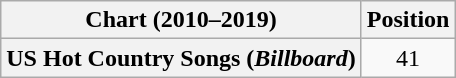<table class="wikitable plainrowheaders">
<tr>
<th>Chart (2010–2019)</th>
<th>Position</th>
</tr>
<tr>
<th scope="row">US Hot Country Songs (<em>Billboard</em>)</th>
<td style="text-align:center;">41</td>
</tr>
</table>
